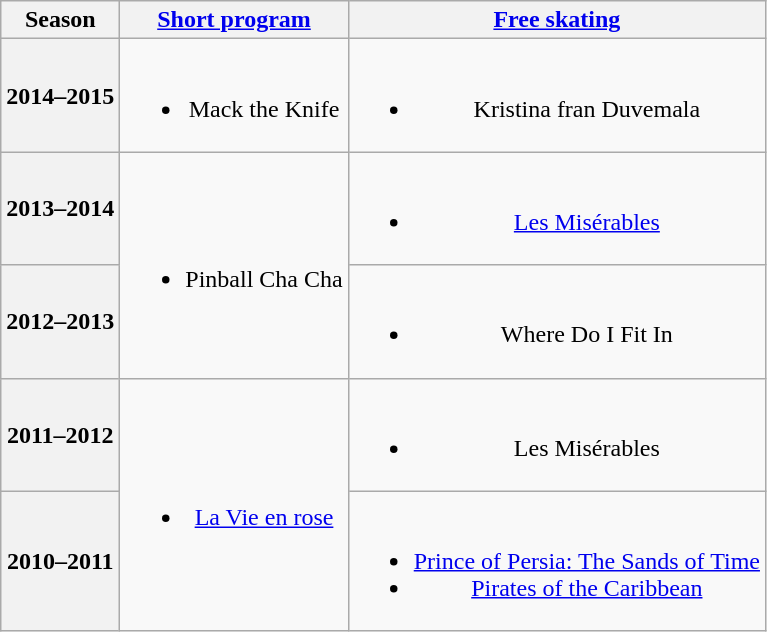<table class=wikitable style=text-align:center>
<tr>
<th>Season</th>
<th><a href='#'>Short program</a></th>
<th><a href='#'>Free skating</a></th>
</tr>
<tr>
<th>2014–2015 <br> </th>
<td><br><ul><li>Mack the Knife <br></li></ul></td>
<td><br><ul><li>Kristina fran Duvemala <br></li></ul></td>
</tr>
<tr>
<th>2013–2014 <br> </th>
<td rowspan=2><br><ul><li>Pinball Cha Cha <br></li></ul></td>
<td><br><ul><li><a href='#'>Les Misérables</a> <br></li></ul></td>
</tr>
<tr>
<th>2012–2013 <br> </th>
<td><br><ul><li>Where Do I Fit In <br></li></ul></td>
</tr>
<tr>
<th>2011–2012 <br> </th>
<td rowspan=2><br><ul><li><a href='#'>La Vie en rose</a> <br></li></ul></td>
<td><br><ul><li>Les Misérables <br></li></ul></td>
</tr>
<tr>
<th>2010–2011 <br> </th>
<td><br><ul><li><a href='#'>Prince of Persia: The Sands of Time</a> <br></li><li><a href='#'>Pirates of the Caribbean</a> <br></li></ul></td>
</tr>
</table>
